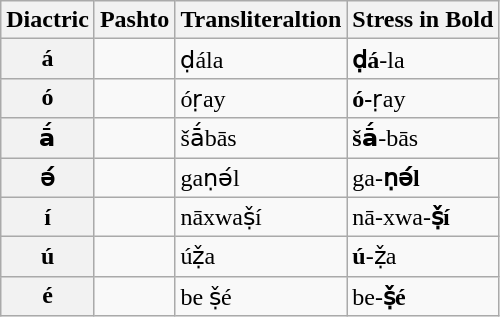<table class="wikitable">
<tr align="center">
<th><strong>Diactric</strong></th>
<th>Pashto</th>
<th>Transliteraltion</th>
<th>Stress in Bold</th>
</tr>
<tr>
<th>á</th>
<td></td>
<td>ḍála</td>
<td><strong>ḍá</strong>-la</td>
</tr>
<tr>
<th>ó</th>
<td></td>
<td>óṛay</td>
<td><strong>ó-</strong>ṛay</td>
</tr>
<tr>
<th>ā́</th>
<td></td>
<td>šā́bās</td>
<td><strong>šā́</strong>-bās</td>
</tr>
<tr>
<th>ә́</th>
<td></td>
<td>gaṇә́l</td>
<td>ga-<strong>ṇә́l</strong></td>
</tr>
<tr>
<th>í</th>
<td></td>
<td>nāxwaṣ̌í</td>
<td>nā-xwa-<strong>ṣ̌í</strong></td>
</tr>
<tr>
<th>ú</th>
<td></td>
<td>úẓ̌a</td>
<td><strong>ú</strong>-ẓ̌a</td>
</tr>
<tr>
<th>é</th>
<td></td>
<td>be ṣ̌é</td>
<td>be-<strong>ṣ̌é</strong></td>
</tr>
</table>
